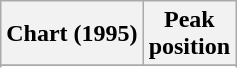<table class="wikitable sortable">
<tr>
<th align="left">Chart (1995)</th>
<th align="center">Peak<br>position</th>
</tr>
<tr>
</tr>
<tr>
</tr>
</table>
